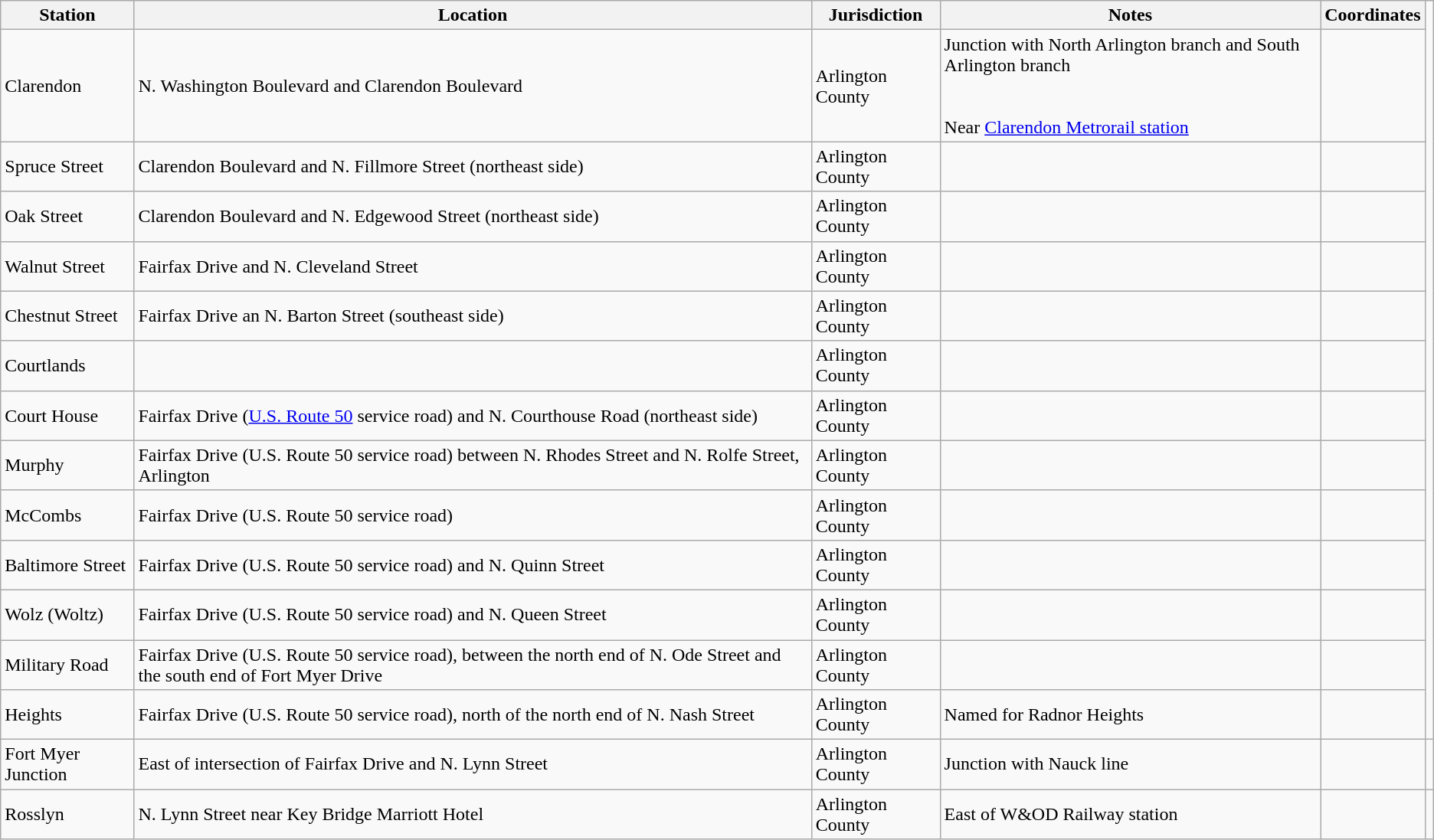<table class="wikitable">
<tr>
<th>Station</th>
<th>Location</th>
<th>Jurisdiction</th>
<th>Notes</th>
<th>Coordinates</th>
</tr>
<tr>
<td>Clarendon</td>
<td>N. Washington Boulevard and Clarendon Boulevard</td>
<td>Arlington County</td>
<td>Junction with North Arlington branch and South Arlington branch<br><br><br>Near <a href='#'>Clarendon Metrorail station</a></td>
<td></td>
</tr>
<tr>
<td>Spruce Street</td>
<td>Clarendon Boulevard and N. Fillmore Street (northeast side)</td>
<td>Arlington County</td>
<td></td>
<td></td>
</tr>
<tr>
<td>Oak Street</td>
<td>Clarendon Boulevard and N. Edgewood Street (northeast side)</td>
<td>Arlington County</td>
<td></td>
<td></td>
</tr>
<tr>
<td>Walnut Street</td>
<td>Fairfax Drive and N. Cleveland Street</td>
<td>Arlington County</td>
<td></td>
<td></td>
</tr>
<tr>
<td>Chestnut Street</td>
<td>Fairfax Drive an N. Barton Street (southeast side)</td>
<td>Arlington County</td>
<td></td>
<td></td>
</tr>
<tr>
<td>Courtlands</td>
<td></td>
<td>Arlington County</td>
<td></td>
<td></td>
</tr>
<tr>
<td>Court House</td>
<td>Fairfax Drive (<a href='#'>U.S. Route 50</a> service road) and N. Courthouse Road (northeast side)</td>
<td>Arlington County</td>
<td></td>
<td></td>
</tr>
<tr>
<td>Murphy</td>
<td>Fairfax Drive (U.S. Route 50 service road) between N. Rhodes Street and N. Rolfe Street, Arlington</td>
<td>Arlington County</td>
<td></td>
<td></td>
</tr>
<tr>
<td>McCombs</td>
<td>Fairfax Drive (U.S. Route 50 service road)</td>
<td>Arlington County</td>
<td></td>
<td></td>
</tr>
<tr>
<td>Baltimore Street</td>
<td>Fairfax Drive (U.S. Route 50 service road) and N. Quinn Street</td>
<td>Arlington County</td>
<td></td>
<td></td>
</tr>
<tr>
<td>Wolz (Woltz)</td>
<td>Fairfax Drive (U.S. Route 50 service road) and N. Queen Street</td>
<td>Arlington County</td>
<td></td>
<td></td>
</tr>
<tr>
<td>Military Road</td>
<td>Fairfax Drive (U.S. Route 50 service road), between the north end of N. Ode Street and the south end of Fort Myer Drive</td>
<td>Arlington County</td>
<td></td>
<td></td>
</tr>
<tr>
<td>Heights</td>
<td>Fairfax Drive (U.S. Route 50 service road), north of the north end of N. Nash Street</td>
<td>Arlington County</td>
<td>Named for Radnor Heights</td>
<td></td>
</tr>
<tr>
<td>Fort Myer Junction</td>
<td>East of intersection of Fairfax Drive and N. Lynn Street</td>
<td>Arlington County</td>
<td>Junction with Nauck line</td>
<td></td>
<td></td>
</tr>
<tr>
<td>Rosslyn</td>
<td>N. Lynn Street near Key Bridge Marriott Hotel</td>
<td>Arlington County</td>
<td>East of W&OD Railway station</td>
<td></td>
</tr>
</table>
